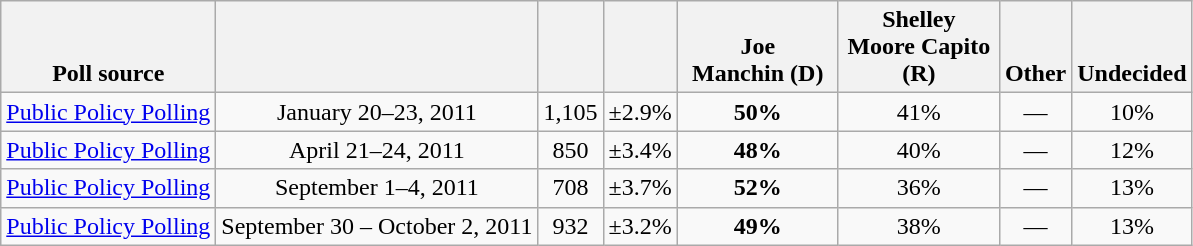<table class="wikitable" style="text-align:center">
<tr valign= bottom>
<th>Poll source</th>
<th></th>
<th></th>
<th></th>
<th style="width:100px;">Joe<br>Manchin (D)</th>
<th style="width:100px;">Shelley<br>Moore Capito (R)</th>
<th>Other</th>
<th>Undecided</th>
</tr>
<tr>
<td align=left><a href='#'>Public Policy Polling</a></td>
<td>January 20–23, 2011</td>
<td>1,105</td>
<td>±2.9%</td>
<td><strong>50%</strong></td>
<td>41%</td>
<td>—</td>
<td>10%</td>
</tr>
<tr>
<td align=left><a href='#'>Public Policy Polling</a></td>
<td>April 21–24, 2011</td>
<td>850</td>
<td>±3.4%</td>
<td><strong>48%</strong></td>
<td>40%</td>
<td>—</td>
<td>12%</td>
</tr>
<tr>
<td align=left><a href='#'>Public Policy Polling</a></td>
<td>September 1–4, 2011</td>
<td>708</td>
<td>±3.7%</td>
<td><strong>52%</strong></td>
<td>36%</td>
<td>—</td>
<td>13%</td>
</tr>
<tr>
<td align=left><a href='#'>Public Policy Polling</a></td>
<td>September 30 – October 2, 2011</td>
<td>932</td>
<td>±3.2%</td>
<td><strong>49%</strong></td>
<td>38%</td>
<td>—</td>
<td>13%</td>
</tr>
</table>
